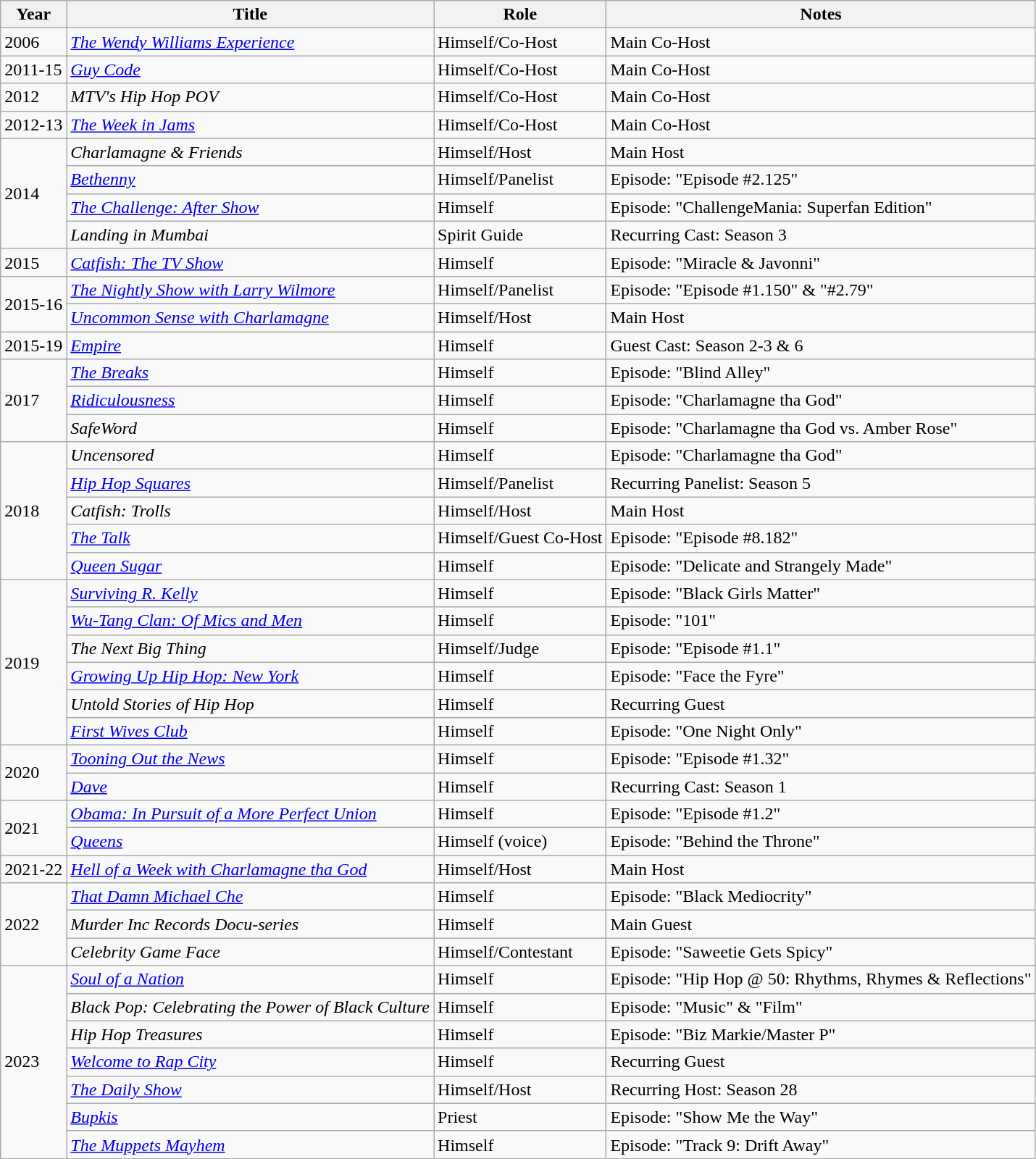<table class="wikitable plainrowheaders sortable" style="margin-right: 0;">
<tr>
<th>Year</th>
<th>Title</th>
<th>Role</th>
<th>Notes</th>
</tr>
<tr>
<td>2006</td>
<td><em><a href='#'>The Wendy Williams Experience</a></em></td>
<td>Himself/Co-Host</td>
<td>Main Co-Host</td>
</tr>
<tr>
<td>2011-15</td>
<td><em><a href='#'>Guy Code</a></em></td>
<td>Himself/Co-Host</td>
<td>Main Co-Host</td>
</tr>
<tr>
<td>2012</td>
<td><em>MTV's Hip Hop POV</em></td>
<td>Himself/Co-Host</td>
<td>Main Co-Host</td>
</tr>
<tr>
<td>2012-13</td>
<td><em><a href='#'>The Week in Jams</a></em></td>
<td>Himself/Co-Host</td>
<td>Main Co-Host</td>
</tr>
<tr>
<td rowspan=4>2014</td>
<td><em>Charlamagne & Friends</em></td>
<td>Himself/Host</td>
<td>Main Host</td>
</tr>
<tr>
<td><em><a href='#'>Bethenny</a></em></td>
<td>Himself/Panelist</td>
<td>Episode: "Episode #2.125"</td>
</tr>
<tr>
<td><em><a href='#'>The Challenge: After Show</a></em></td>
<td>Himself</td>
<td>Episode: "ChallengeMania: Superfan Edition"</td>
</tr>
<tr>
<td><em>Landing in Mumbai</em></td>
<td>Spirit Guide</td>
<td>Recurring Cast: Season 3</td>
</tr>
<tr>
<td>2015</td>
<td><em><a href='#'>Catfish: The TV Show</a></em></td>
<td>Himself</td>
<td>Episode: "Miracle & Javonni"</td>
</tr>
<tr>
<td rowspan=2>2015-16</td>
<td><em><a href='#'>The Nightly Show with Larry Wilmore</a></em></td>
<td>Himself/Panelist</td>
<td>Episode: "Episode #1.150" & "#2.79"</td>
</tr>
<tr>
<td><em><a href='#'>Uncommon Sense with Charlamagne</a></em></td>
<td>Himself/Host</td>
<td>Main Host</td>
</tr>
<tr>
<td>2015-19</td>
<td><em><a href='#'>Empire</a></em></td>
<td>Himself</td>
<td>Guest Cast: Season 2-3 & 6</td>
</tr>
<tr>
<td rowspan=3>2017</td>
<td><em><a href='#'>The Breaks</a></em></td>
<td>Himself</td>
<td>Episode: "Blind Alley"</td>
</tr>
<tr>
<td><em><a href='#'>Ridiculousness</a></em></td>
<td>Himself</td>
<td>Episode: "Charlamagne tha God"</td>
</tr>
<tr>
<td><em>SafeWord</em></td>
<td>Himself</td>
<td>Episode: "Charlamagne tha God vs. Amber Rose"</td>
</tr>
<tr>
<td rowspan=5>2018</td>
<td><em>Uncensored</em></td>
<td>Himself</td>
<td>Episode: "Charlamagne tha God"</td>
</tr>
<tr>
<td><em><a href='#'>Hip Hop Squares</a></em></td>
<td>Himself/Panelist</td>
<td>Recurring Panelist: Season 5</td>
</tr>
<tr>
<td><em>Catfish: Trolls</em></td>
<td>Himself/Host</td>
<td>Main Host</td>
</tr>
<tr>
<td><em><a href='#'>The Talk</a></em></td>
<td>Himself/Guest Co-Host</td>
<td>Episode: "Episode #8.182"</td>
</tr>
<tr>
<td><em><a href='#'>Queen Sugar</a></em></td>
<td>Himself</td>
<td>Episode: "Delicate and Strangely Made"</td>
</tr>
<tr>
<td rowspan=6>2019</td>
<td><em><a href='#'>Surviving R. Kelly</a></em></td>
<td>Himself</td>
<td>Episode: "Black Girls Matter"</td>
</tr>
<tr>
<td><em><a href='#'>Wu-Tang Clan: Of Mics and Men</a></em></td>
<td>Himself</td>
<td>Episode: "101"</td>
</tr>
<tr>
<td><em>The Next Big Thing</em></td>
<td>Himself/Judge</td>
<td>Episode: "Episode #1.1"</td>
</tr>
<tr>
<td><em><a href='#'>Growing Up Hip Hop: New York</a></em></td>
<td>Himself</td>
<td>Episode: "Face the Fyre"</td>
</tr>
<tr>
<td><em>Untold Stories of Hip Hop</em></td>
<td>Himself</td>
<td>Recurring Guest</td>
</tr>
<tr>
<td><em><a href='#'>First Wives Club</a></em></td>
<td>Himself</td>
<td>Episode: "One Night Only"</td>
</tr>
<tr>
<td rowspan=2>2020</td>
<td><em><a href='#'>Tooning Out the News</a></em></td>
<td>Himself</td>
<td>Episode: "Episode #1.32"</td>
</tr>
<tr>
<td><em><a href='#'>Dave</a></em></td>
<td>Himself</td>
<td>Recurring Cast: Season 1</td>
</tr>
<tr>
<td rowspan=2>2021</td>
<td><em><a href='#'>Obama: In Pursuit of a More Perfect Union</a></em></td>
<td>Himself</td>
<td>Episode: "Episode #1.2"</td>
</tr>
<tr>
<td><em><a href='#'>Queens</a></em></td>
<td>Himself (voice)</td>
<td>Episode: "Behind the Throne"</td>
</tr>
<tr>
<td>2021-22</td>
<td><em><a href='#'>Hell of a Week with Charlamagne tha God</a></em></td>
<td>Himself/Host</td>
<td>Main Host</td>
</tr>
<tr>
<td rowspan=3>2022</td>
<td><em><a href='#'>That Damn Michael Che</a></em></td>
<td>Himself</td>
<td>Episode: "Black Mediocrity"</td>
</tr>
<tr>
<td><em>Murder Inc Records Docu-series</em></td>
<td>Himself</td>
<td>Main Guest</td>
</tr>
<tr>
<td><em>Celebrity Game Face</em></td>
<td>Himself/Contestant</td>
<td>Episode: "Saweetie Gets Spicy"</td>
</tr>
<tr>
<td rowspan=7>2023</td>
<td><em><a href='#'>Soul of a Nation</a></em></td>
<td>Himself</td>
<td>Episode: "Hip Hop @ 50: Rhythms, Rhymes & Reflections"</td>
</tr>
<tr>
<td><em>Black Pop: Celebrating the Power of Black Culture</em></td>
<td>Himself</td>
<td>Episode: "Music" & "Film"</td>
</tr>
<tr>
<td><em>Hip Hop Treasures</em></td>
<td>Himself</td>
<td>Episode: "Biz Markie/Master P"</td>
</tr>
<tr>
<td><em><a href='#'>Welcome to Rap City</a></em></td>
<td>Himself</td>
<td>Recurring Guest</td>
</tr>
<tr>
<td><em><a href='#'>The Daily Show</a></em></td>
<td>Himself/Host</td>
<td>Recurring Host: Season 28</td>
</tr>
<tr>
<td><em><a href='#'>Bupkis</a></em></td>
<td>Priest</td>
<td>Episode: "Show Me the Way"</td>
</tr>
<tr>
<td><em><a href='#'>The Muppets Mayhem</a></em></td>
<td>Himself</td>
<td>Episode: "Track 9: Drift Away"</td>
</tr>
</table>
